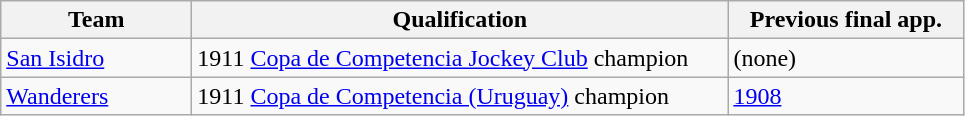<table class="wikitable">
<tr>
<th width=120px>Team</th>
<th width=350px>Qualification</th>
<th width=150px>Previous final app.</th>
</tr>
<tr>
<td> <a href='#'>San Isidro</a></td>
<td>1911 <a href='#'>Copa de Competencia Jockey Club</a> champion</td>
<td>(none)</td>
</tr>
<tr>
<td> <a href='#'>Wanderers</a></td>
<td>1911 <a href='#'>Copa de Competencia (Uruguay)</a> champion</td>
<td><a href='#'>1908</a></td>
</tr>
</table>
